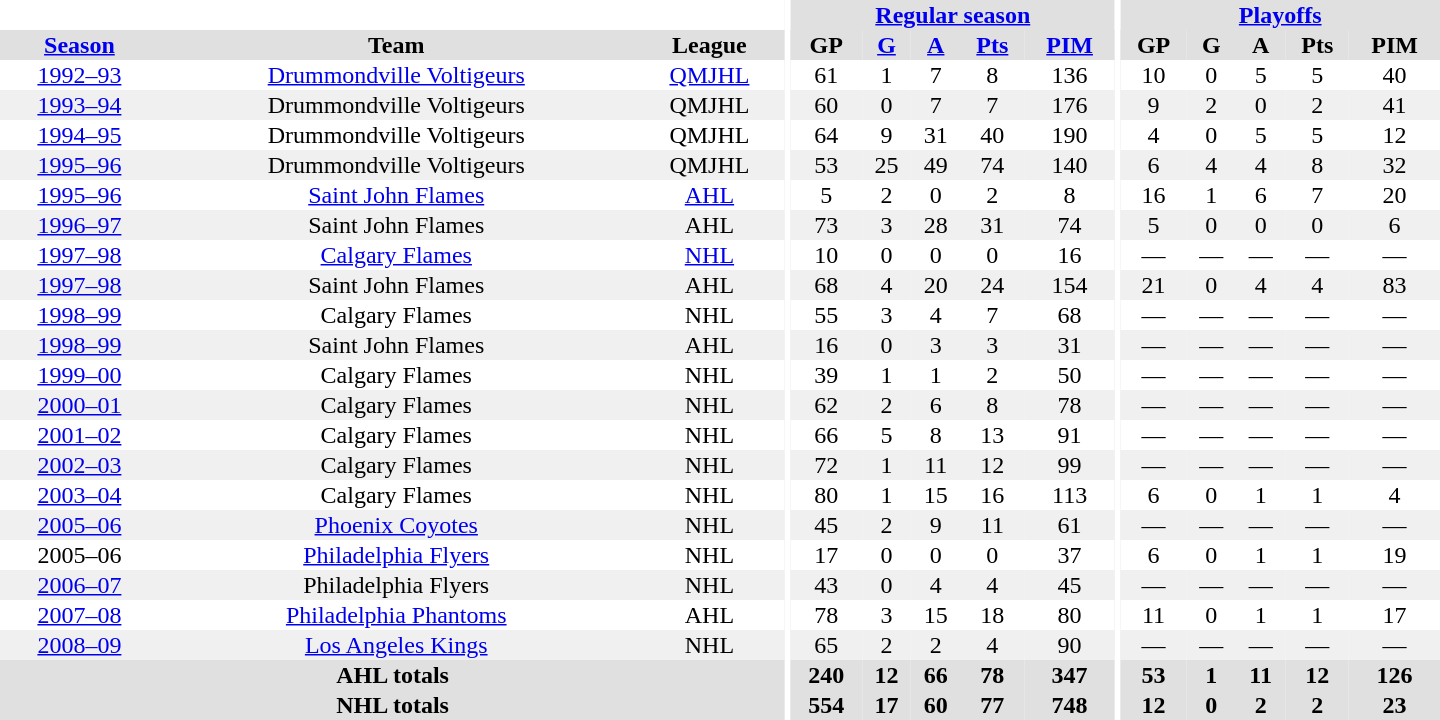<table border="0" cellpadding="1" cellspacing="0" style="text-align:center; width:60em">
<tr bgcolor="#e0e0e0">
<th colspan="3" bgcolor="#ffffff"></th>
<th rowspan="100" bgcolor="#ffffff"></th>
<th colspan="5"><a href='#'>Regular season</a></th>
<th rowspan="100" bgcolor="#ffffff"></th>
<th colspan="5"><a href='#'>Playoffs</a></th>
</tr>
<tr bgcolor="#e0e0e0">
<th><a href='#'>Season</a></th>
<th>Team</th>
<th>League</th>
<th>GP</th>
<th><a href='#'>G</a></th>
<th><a href='#'>A</a></th>
<th><a href='#'>Pts</a></th>
<th><a href='#'>PIM</a></th>
<th>GP</th>
<th>G</th>
<th>A</th>
<th>Pts</th>
<th>PIM</th>
</tr>
<tr>
<td><a href='#'>1992–93</a></td>
<td><a href='#'>Drummondville Voltigeurs</a></td>
<td><a href='#'>QMJHL</a></td>
<td>61</td>
<td>1</td>
<td>7</td>
<td>8</td>
<td>136</td>
<td>10</td>
<td>0</td>
<td>5</td>
<td>5</td>
<td>40</td>
</tr>
<tr bgcolor="#f0f0f0">
<td><a href='#'>1993–94</a></td>
<td>Drummondville Voltigeurs</td>
<td>QMJHL</td>
<td>60</td>
<td>0</td>
<td>7</td>
<td>7</td>
<td>176</td>
<td>9</td>
<td>2</td>
<td>0</td>
<td>2</td>
<td>41</td>
</tr>
<tr>
<td><a href='#'>1994–95</a></td>
<td>Drummondville Voltigeurs</td>
<td>QMJHL</td>
<td>64</td>
<td>9</td>
<td>31</td>
<td>40</td>
<td>190</td>
<td>4</td>
<td>0</td>
<td>5</td>
<td>5</td>
<td>12</td>
</tr>
<tr bgcolor="#f0f0f0">
<td><a href='#'>1995–96</a></td>
<td>Drummondville Voltigeurs</td>
<td>QMJHL</td>
<td>53</td>
<td>25</td>
<td>49</td>
<td>74</td>
<td>140</td>
<td>6</td>
<td>4</td>
<td>4</td>
<td>8</td>
<td>32</td>
</tr>
<tr>
<td><a href='#'>1995–96</a></td>
<td><a href='#'>Saint John Flames</a></td>
<td><a href='#'>AHL</a></td>
<td>5</td>
<td>2</td>
<td>0</td>
<td>2</td>
<td>8</td>
<td>16</td>
<td>1</td>
<td>6</td>
<td>7</td>
<td>20</td>
</tr>
<tr bgcolor="#f0f0f0">
<td><a href='#'>1996–97</a></td>
<td>Saint John Flames</td>
<td>AHL</td>
<td>73</td>
<td>3</td>
<td>28</td>
<td>31</td>
<td>74</td>
<td>5</td>
<td>0</td>
<td>0</td>
<td>0</td>
<td>6</td>
</tr>
<tr>
<td><a href='#'>1997–98</a></td>
<td><a href='#'>Calgary Flames</a></td>
<td><a href='#'>NHL</a></td>
<td>10</td>
<td>0</td>
<td>0</td>
<td>0</td>
<td>16</td>
<td>—</td>
<td>—</td>
<td>—</td>
<td>—</td>
<td>—</td>
</tr>
<tr bgcolor="#f0f0f0">
<td><a href='#'>1997–98</a></td>
<td>Saint John Flames</td>
<td>AHL</td>
<td>68</td>
<td>4</td>
<td>20</td>
<td>24</td>
<td>154</td>
<td>21</td>
<td>0</td>
<td>4</td>
<td>4</td>
<td>83</td>
</tr>
<tr>
<td><a href='#'>1998–99</a></td>
<td>Calgary Flames</td>
<td>NHL</td>
<td>55</td>
<td>3</td>
<td>4</td>
<td>7</td>
<td>68</td>
<td>—</td>
<td>—</td>
<td>—</td>
<td>—</td>
<td>—</td>
</tr>
<tr bgcolor="#f0f0f0">
<td><a href='#'>1998–99</a></td>
<td>Saint John Flames</td>
<td>AHL</td>
<td>16</td>
<td>0</td>
<td>3</td>
<td>3</td>
<td>31</td>
<td>—</td>
<td>—</td>
<td>—</td>
<td>—</td>
<td>—</td>
</tr>
<tr>
<td><a href='#'>1999–00</a></td>
<td>Calgary Flames</td>
<td>NHL</td>
<td>39</td>
<td>1</td>
<td>1</td>
<td>2</td>
<td>50</td>
<td>—</td>
<td>—</td>
<td>—</td>
<td>—</td>
<td>—</td>
</tr>
<tr bgcolor="#f0f0f0">
<td><a href='#'>2000–01</a></td>
<td>Calgary Flames</td>
<td>NHL</td>
<td>62</td>
<td>2</td>
<td>6</td>
<td>8</td>
<td>78</td>
<td>—</td>
<td>—</td>
<td>—</td>
<td>—</td>
<td>—</td>
</tr>
<tr>
<td><a href='#'>2001–02</a></td>
<td>Calgary Flames</td>
<td>NHL</td>
<td>66</td>
<td>5</td>
<td>8</td>
<td>13</td>
<td>91</td>
<td>—</td>
<td>—</td>
<td>—</td>
<td>—</td>
<td>—</td>
</tr>
<tr bgcolor="#f0f0f0">
<td><a href='#'>2002–03</a></td>
<td>Calgary Flames</td>
<td>NHL</td>
<td>72</td>
<td>1</td>
<td>11</td>
<td>12</td>
<td>99</td>
<td>—</td>
<td>—</td>
<td>—</td>
<td>—</td>
<td>—</td>
</tr>
<tr>
<td><a href='#'>2003–04</a></td>
<td>Calgary Flames</td>
<td>NHL</td>
<td>80</td>
<td>1</td>
<td>15</td>
<td>16</td>
<td>113</td>
<td>6</td>
<td>0</td>
<td>1</td>
<td>1</td>
<td>4</td>
</tr>
<tr bgcolor="#f0f0f0">
<td><a href='#'>2005–06</a></td>
<td><a href='#'>Phoenix Coyotes</a></td>
<td>NHL</td>
<td>45</td>
<td>2</td>
<td>9</td>
<td>11</td>
<td>61</td>
<td>—</td>
<td>—</td>
<td>—</td>
<td>—</td>
<td>—</td>
</tr>
<tr>
<td>2005–06</td>
<td><a href='#'>Philadelphia Flyers</a></td>
<td>NHL</td>
<td>17</td>
<td>0</td>
<td>0</td>
<td>0</td>
<td>37</td>
<td>6</td>
<td>0</td>
<td>1</td>
<td>1</td>
<td>19</td>
</tr>
<tr bgcolor="#f0f0f0">
<td><a href='#'>2006–07</a></td>
<td>Philadelphia Flyers</td>
<td>NHL</td>
<td>43</td>
<td>0</td>
<td>4</td>
<td>4</td>
<td>45</td>
<td>—</td>
<td>—</td>
<td>—</td>
<td>—</td>
<td>—</td>
</tr>
<tr>
<td><a href='#'>2007–08</a></td>
<td><a href='#'>Philadelphia Phantoms</a></td>
<td>AHL</td>
<td>78</td>
<td>3</td>
<td>15</td>
<td>18</td>
<td>80</td>
<td>11</td>
<td>0</td>
<td>1</td>
<td>1</td>
<td>17</td>
</tr>
<tr bgcolor="#f0f0f0">
<td><a href='#'>2008–09</a></td>
<td><a href='#'>Los Angeles Kings</a></td>
<td>NHL</td>
<td>65</td>
<td>2</td>
<td>2</td>
<td>4</td>
<td>90</td>
<td>—</td>
<td>—</td>
<td>—</td>
<td>—</td>
<td>—</td>
</tr>
<tr bgcolor="#e0e0e0">
<th colspan="3">AHL totals</th>
<th>240</th>
<th>12</th>
<th>66</th>
<th>78</th>
<th>347</th>
<th>53</th>
<th>1</th>
<th>11</th>
<th>12</th>
<th>126</th>
</tr>
<tr bgcolor="#e0e0e0">
<th colspan="3">NHL totals</th>
<th>554</th>
<th>17</th>
<th>60</th>
<th>77</th>
<th>748</th>
<th>12</th>
<th>0</th>
<th>2</th>
<th>2</th>
<th>23</th>
</tr>
</table>
